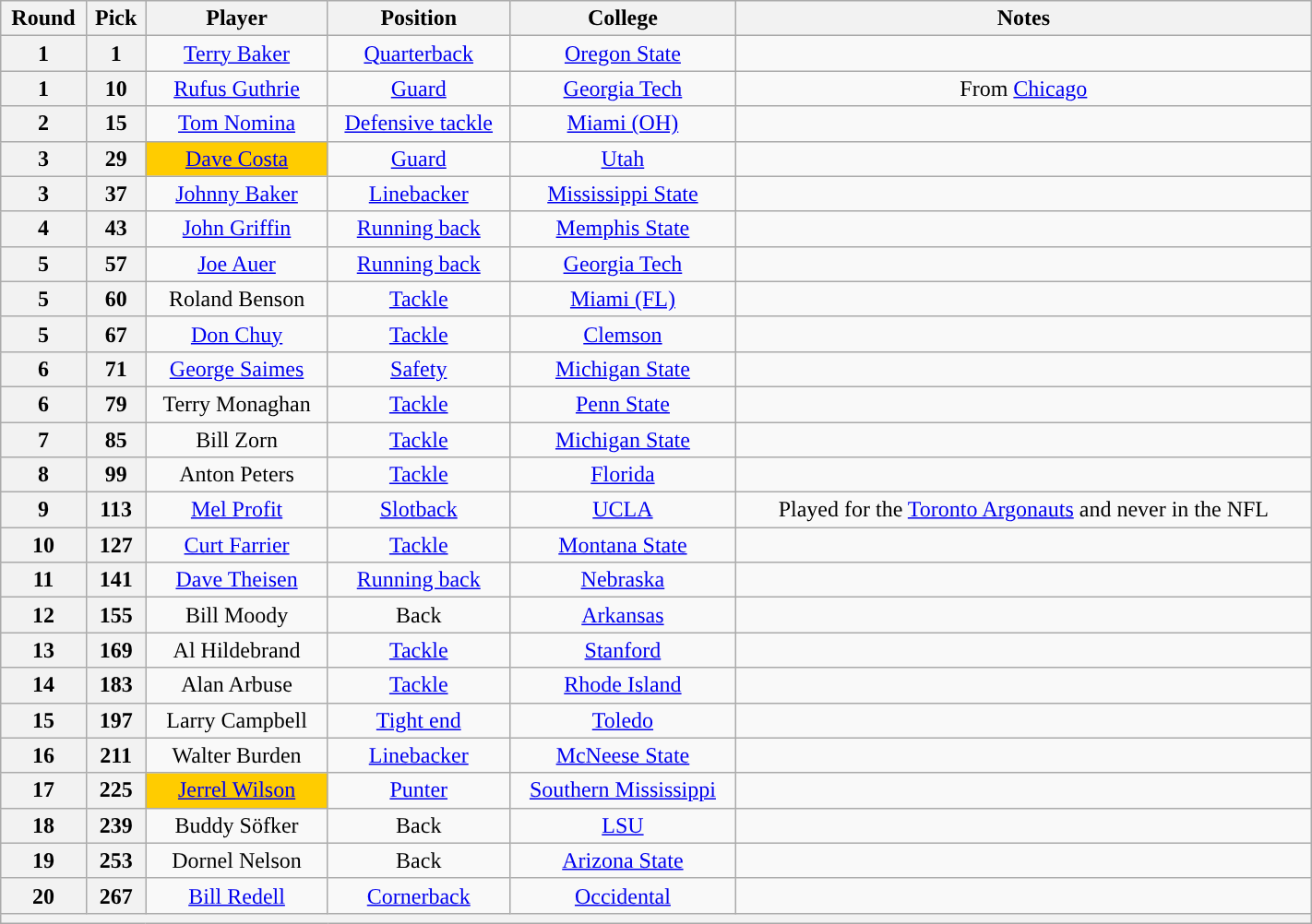<table class="wikitable sortable" style="width: 75%; text-align:center;">
<tr>
<th>Round</th>
<th>Pick</th>
<th>Player</th>
<th>Position</th>
<th>College</th>
<th>Notes</th>
</tr>
<tr>
<th>1</th>
<th>1</th>
<td><a href='#'>Terry Baker</a></td>
<td><a href='#'>Quarterback</a></td>
<td><a href='#'>Oregon State</a></td>
<td></td>
</tr>
<tr>
<th>1</th>
<th>10</th>
<td><a href='#'>Rufus Guthrie</a></td>
<td><a href='#'>Guard</a></td>
<td><a href='#'>Georgia Tech</a></td>
<td>From <a href='#'>Chicago</a></td>
</tr>
<tr>
<th>2</th>
<th>15</th>
<td><a href='#'>Tom Nomina</a></td>
<td><a href='#'>Defensive tackle</a></td>
<td><a href='#'>Miami (OH)</a></td>
<td></td>
</tr>
<tr>
<th>3</th>
<th>29</th>
<td style="background-color:#FFCC00;"><a href='#'>Dave Costa</a></td>
<td><a href='#'>Guard</a></td>
<td><a href='#'>Utah</a></td>
<td></td>
</tr>
<tr>
<th>3</th>
<th>37</th>
<td><a href='#'>Johnny Baker</a></td>
<td><a href='#'>Linebacker</a></td>
<td><a href='#'>Mississippi State</a></td>
<td></td>
</tr>
<tr>
<th>4</th>
<th>43</th>
<td><a href='#'>John Griffin</a></td>
<td><a href='#'>Running back</a></td>
<td><a href='#'>Memphis State</a></td>
<td></td>
</tr>
<tr>
<th>5</th>
<th>57</th>
<td><a href='#'>Joe Auer</a></td>
<td><a href='#'>Running back</a></td>
<td><a href='#'>Georgia Tech</a></td>
<td></td>
</tr>
<tr>
<th>5</th>
<th>60</th>
<td>Roland Benson</td>
<td><a href='#'>Tackle</a></td>
<td><a href='#'>Miami (FL)</a></td>
<td></td>
</tr>
<tr>
<th>5</th>
<th>67</th>
<td><a href='#'>Don Chuy</a></td>
<td><a href='#'>Tackle</a></td>
<td><a href='#'>Clemson</a></td>
<td></td>
</tr>
<tr>
<th>6</th>
<th>71</th>
<td><a href='#'>George Saimes</a></td>
<td><a href='#'>Safety</a></td>
<td><a href='#'>Michigan State</a></td>
<td></td>
</tr>
<tr>
<th>6</th>
<th>79</th>
<td>Terry Monaghan</td>
<td><a href='#'>Tackle</a></td>
<td><a href='#'>Penn State</a></td>
<td></td>
</tr>
<tr>
<th>7</th>
<th>85</th>
<td>Bill Zorn</td>
<td><a href='#'>Tackle</a></td>
<td><a href='#'>Michigan State</a></td>
<td></td>
</tr>
<tr>
<th>8</th>
<th>99</th>
<td>Anton Peters</td>
<td><a href='#'>Tackle</a></td>
<td><a href='#'>Florida</a></td>
<td></td>
</tr>
<tr>
<th>9</th>
<th>113</th>
<td><a href='#'>Mel Profit</a></td>
<td><a href='#'>Slotback</a></td>
<td><a href='#'>UCLA</a></td>
<td>Played for the <a href='#'>Toronto Argonauts</a> and never in the NFL</td>
</tr>
<tr>
<th>10</th>
<th>127</th>
<td><a href='#'>Curt Farrier</a></td>
<td><a href='#'>Tackle</a></td>
<td><a href='#'>Montana State</a></td>
<td></td>
</tr>
<tr>
<th>11</th>
<th>141</th>
<td><a href='#'>Dave Theisen</a></td>
<td><a href='#'>Running back</a></td>
<td><a href='#'>Nebraska</a></td>
<td></td>
</tr>
<tr>
<th>12</th>
<th>155</th>
<td>Bill Moody</td>
<td>Back</td>
<td><a href='#'>Arkansas</a></td>
<td></td>
</tr>
<tr>
<th>13</th>
<th>169</th>
<td>Al Hildebrand</td>
<td><a href='#'>Tackle</a></td>
<td><a href='#'>Stanford</a></td>
<td></td>
</tr>
<tr>
<th>14</th>
<th>183</th>
<td>Alan Arbuse</td>
<td><a href='#'>Tackle</a></td>
<td><a href='#'>Rhode Island</a></td>
<td></td>
</tr>
<tr>
<th>15</th>
<th>197</th>
<td>Larry Campbell</td>
<td><a href='#'>Tight end</a></td>
<td><a href='#'>Toledo</a></td>
<td></td>
</tr>
<tr>
<th>16</th>
<th>211</th>
<td>Walter Burden</td>
<td><a href='#'>Linebacker</a></td>
<td><a href='#'>McNeese State</a></td>
<td></td>
</tr>
<tr>
<th>17</th>
<th>225</th>
<td style="background-color:#FFCC00;"><a href='#'>Jerrel Wilson</a></td>
<td><a href='#'>Punter</a></td>
<td><a href='#'>Southern Mississippi</a></td>
<td></td>
</tr>
<tr>
<th>18</th>
<th>239</th>
<td>Buddy Söfker</td>
<td>Back</td>
<td><a href='#'>LSU</a></td>
<td></td>
</tr>
<tr>
<th>19</th>
<th>253</th>
<td>Dornel Nelson</td>
<td>Back</td>
<td><a href='#'>Arizona State</a></td>
<td></td>
</tr>
<tr>
<th>20</th>
<th>267</th>
<td><a href='#'>Bill Redell</a></td>
<td><a href='#'>Cornerback</a></td>
<td><a href='#'>Occidental</a></td>
<td></td>
</tr>
<tr>
<th colspan="6"></th>
</tr>
</table>
